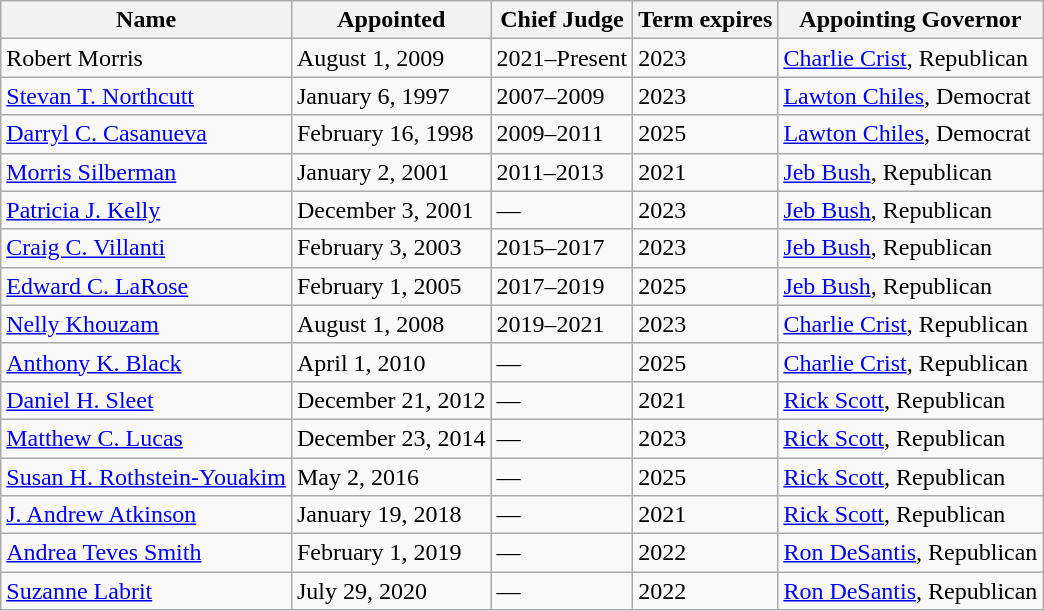<table class="wikitable sortable">
<tr valign="top">
<th>Name</th>
<th>Appointed</th>
<th>Chief Judge</th>
<th>Term expires</th>
<th>Appointing Governor</th>
</tr>
<tr valign="top">
<td>Robert Morris</td>
<td>August 1, 2009</td>
<td>2021–Present</td>
<td>2023</td>
<td><a href='#'>Charlie Crist</a>, Republican</td>
</tr>
<tr valign="top">
<td><a href='#'>Stevan T. Northcutt</a></td>
<td>January 6, 1997</td>
<td>2007–2009</td>
<td>2023</td>
<td><a href='#'>Lawton Chiles</a>, Democrat</td>
</tr>
<tr valign="top">
<td><a href='#'>Darryl C. Casanueva</a></td>
<td>February 16, 1998</td>
<td>2009–2011</td>
<td>2025</td>
<td><a href='#'>Lawton Chiles</a>, Democrat</td>
</tr>
<tr valign="top">
<td><a href='#'>Morris Silberman</a></td>
<td>January 2, 2001</td>
<td>2011–2013</td>
<td>2021</td>
<td><a href='#'>Jeb Bush</a>, Republican</td>
</tr>
<tr valign="top">
<td><a href='#'>Patricia J. Kelly</a></td>
<td>December 3, 2001</td>
<td>—</td>
<td>2023</td>
<td><a href='#'>Jeb Bush</a>, Republican</td>
</tr>
<tr valign="top">
<td><a href='#'>Craig C. Villanti</a></td>
<td>February 3, 2003</td>
<td>2015–2017</td>
<td>2023</td>
<td><a href='#'>Jeb Bush</a>, Republican</td>
</tr>
<tr valign="top">
<td><a href='#'>Edward C. LaRose</a></td>
<td>February 1, 2005</td>
<td>2017–2019</td>
<td>2025</td>
<td><a href='#'>Jeb Bush</a>, Republican</td>
</tr>
<tr valign="top">
<td><a href='#'>Nelly Khouzam</a></td>
<td>August 1, 2008</td>
<td>2019–2021</td>
<td>2023</td>
<td><a href='#'>Charlie Crist</a>, Republican</td>
</tr>
<tr valign="top">
<td><a href='#'>Anthony K. Black</a></td>
<td>April 1, 2010</td>
<td>—</td>
<td>2025</td>
<td><a href='#'>Charlie Crist</a>, Republican</td>
</tr>
<tr valign="top">
<td><a href='#'>Daniel H. Sleet</a></td>
<td>December 21, 2012</td>
<td>—</td>
<td>2021</td>
<td><a href='#'>Rick Scott</a>, Republican</td>
</tr>
<tr valign="top">
<td><a href='#'>Matthew C. Lucas</a></td>
<td>December 23, 2014</td>
<td>—</td>
<td>2023</td>
<td><a href='#'>Rick Scott</a>, Republican</td>
</tr>
<tr valign="top">
<td><a href='#'>Susan H. Rothstein-Youakim</a></td>
<td>May 2, 2016</td>
<td>—</td>
<td>2025</td>
<td><a href='#'>Rick Scott</a>, Republican</td>
</tr>
<tr valign="top">
<td><a href='#'>J. Andrew Atkinson</a></td>
<td>January 19, 2018</td>
<td>—</td>
<td>2021</td>
<td><a href='#'>Rick Scott</a>, Republican</td>
</tr>
<tr valign="top">
<td><a href='#'>Andrea Teves Smith</a></td>
<td>February 1, 2019</td>
<td>—</td>
<td>2022</td>
<td><a href='#'>Ron DeSantis</a>, Republican</td>
</tr>
<tr valign="top">
<td><a href='#'>Suzanne Labrit</a></td>
<td>July 29, 2020</td>
<td>—</td>
<td>2022</td>
<td><a href='#'>Ron DeSantis</a>, Republican</td>
</tr>
</table>
